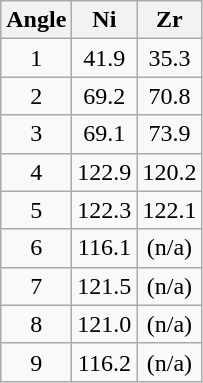<table class="wikitable" style="text-align:center;">
<tr>
<th>Angle</th>
<th>Ni</th>
<th>Zr</th>
</tr>
<tr>
<td>1</td>
<td>41.9</td>
<td>35.3</td>
</tr>
<tr>
<td>2</td>
<td>69.2</td>
<td>70.8</td>
</tr>
<tr>
<td>3</td>
<td>69.1</td>
<td>73.9</td>
</tr>
<tr>
<td>4</td>
<td>122.9</td>
<td>120.2</td>
</tr>
<tr>
<td>5</td>
<td>122.3</td>
<td>122.1</td>
</tr>
<tr>
<td>6</td>
<td>116.1</td>
<td>(n/a)</td>
</tr>
<tr>
<td>7</td>
<td>121.5</td>
<td>(n/a)</td>
</tr>
<tr>
<td>8</td>
<td>121.0</td>
<td>(n/a)</td>
</tr>
<tr>
<td>9</td>
<td>116.2</td>
<td>(n/a)</td>
</tr>
</table>
